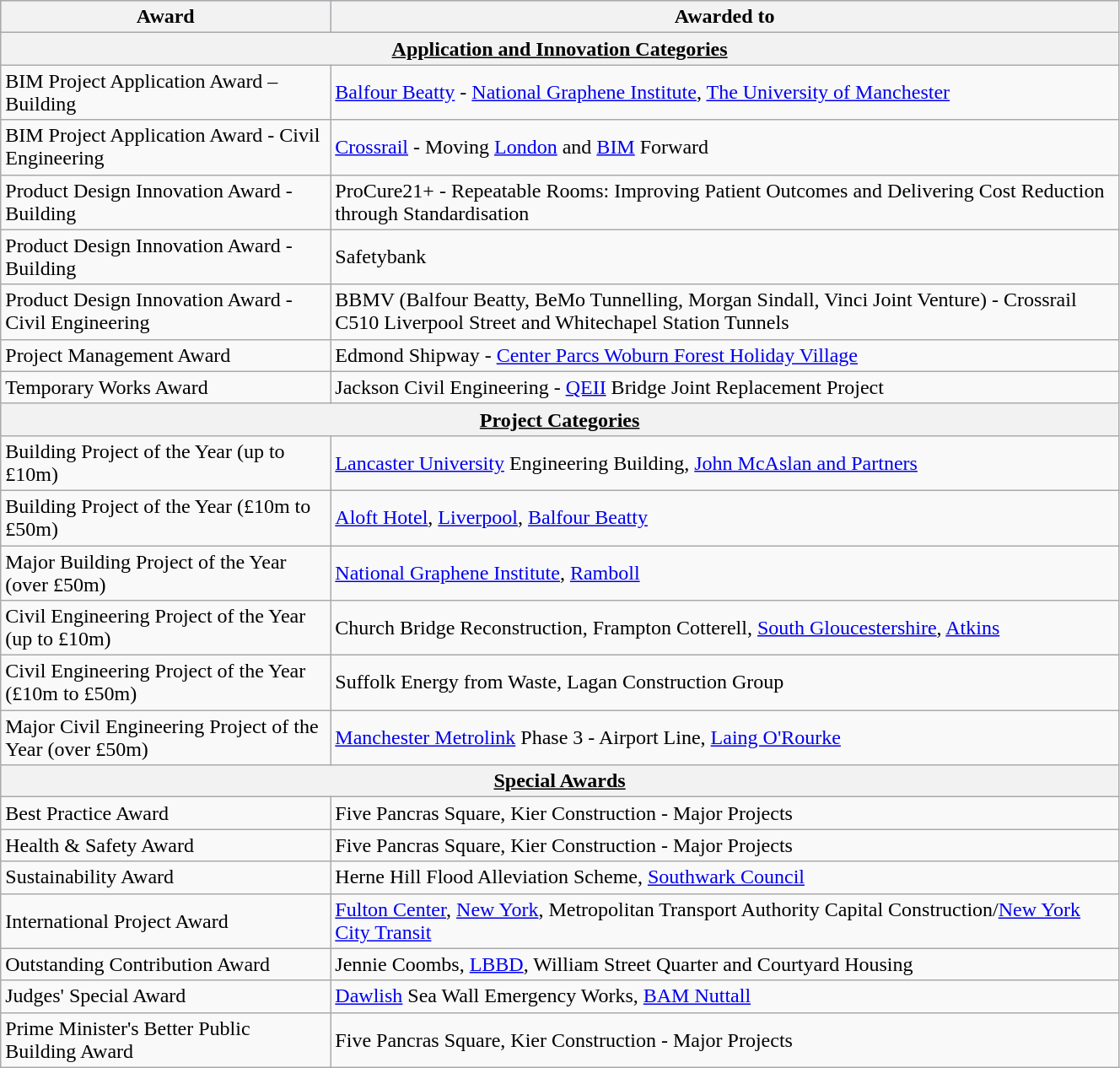<table class="wikitable mw-collapsible mw-collapsed" border="0" cellpadding="2" cellspacing="2" align="center" width="70%">
<tr bgcolor="#99CCFF">
<th align="left" valign="top">Award</th>
<th align="left" valign="top">Awarded to</th>
</tr>
<tr>
<th colspan="2"><u>Application and Innovation Categories</u></th>
</tr>
<tr>
<td>BIM Project Application Award – Building</td>
<td><a href='#'>Balfour Beatty</a> - <a href='#'>National Graphene Institute</a>, <a href='#'>The University of Manchester</a></td>
</tr>
<tr>
<td>BIM  Project Application Award - Civil Engineering</td>
<td><a href='#'>Crossrail</a>  - Moving <a href='#'>London</a> and <a href='#'>BIM</a> Forward</td>
</tr>
<tr>
<td>Product Design Innovation Award - Building</td>
<td>ProCure21+ - Repeatable Rooms: Improving Patient Outcomes and  Delivering Cost Reduction through Standardisation</td>
</tr>
<tr>
<td>Product Design Innovation Award - Building</td>
<td>Safetybank</td>
</tr>
<tr>
<td>Product Design Innovation Award - Civil Engineering</td>
<td>BBMV (Balfour Beatty, BeMo Tunnelling, Morgan Sindall, Vinci  Joint Venture) - Crossrail C510 Liverpool Street and Whitechapel Station  Tunnels</td>
</tr>
<tr>
<td>Project  Management Award</td>
<td>Edmond Shipway - <a href='#'>Center Parcs Woburn Forest Holiday Village</a></td>
</tr>
<tr>
<td>Temporary Works Award</td>
<td>Jackson Civil Engineering - <a href='#'>QEII</a> Bridge Joint Replacement Project</td>
</tr>
<tr>
<th colspan="2"><u>Project Categories</u></th>
</tr>
<tr>
<td>Building Project of the Year (up to £10m)</td>
<td><a href='#'>Lancaster University</a> Engineering Building, <a href='#'>John McAslan and Partners</a></td>
</tr>
<tr>
<td>Building Project of the Year (£10m to £50m)</td>
<td><a href='#'>Aloft Hotel</a>, <a href='#'>Liverpool</a>, <a href='#'>Balfour Beatty</a></td>
</tr>
<tr>
<td>Major Building Project of the Year (over £50m)</td>
<td><a href='#'>National Graphene Institute</a>, <a href='#'>Ramboll</a></td>
</tr>
<tr>
<td>Civil Engineering Project of the Year (up to £10m)</td>
<td>Church Bridge Reconstruction, Frampton Cotterell, <a href='#'>South Gloucestershire</a>, <a href='#'>Atkins</a></td>
</tr>
<tr>
<td>Civil Engineering Project of the Year (£10m to £50m)</td>
<td>Suffolk Energy from Waste, Lagan Construction Group</td>
</tr>
<tr>
<td>Major Civil Engineering Project of the Year (over £50m)</td>
<td><a href='#'>Manchester Metrolink</a> Phase 3 - Airport Line, <a href='#'>Laing O'Rourke</a></td>
</tr>
<tr>
<th colspan="2"><u>Special Awards</u></th>
</tr>
<tr>
<td>Best Practice Award</td>
<td>Five Pancras Square, Kier Construction - Major Projects</td>
</tr>
<tr>
<td>Health & Safety Award</td>
<td>Five Pancras Square, Kier Construction - Major Projects</td>
</tr>
<tr>
<td>Sustainability Award</td>
<td>Herne Hill Flood Alleviation Scheme, <a href='#'>Southwark Council</a></td>
</tr>
<tr>
<td>International Project Award</td>
<td><a href='#'>Fulton Center</a>, <a href='#'>New York</a>, Metropolitan Transport Authority Capital Construction/<a href='#'>New York City Transit</a></td>
</tr>
<tr>
<td>Outstanding Contribution Award</td>
<td>Jennie Coombs, <a href='#'>LBBD</a>, William Street Quarter and Courtyard Housing</td>
</tr>
<tr>
<td>Judges' Special Award</td>
<td><a href='#'>Dawlish</a> Sea Wall Emergency Works, <a href='#'>BAM Nuttall</a></td>
</tr>
<tr>
<td>Prime Minister's Better Public Building Award</td>
<td>Five Pancras Square, Kier Construction - Major Projects</td>
</tr>
</table>
